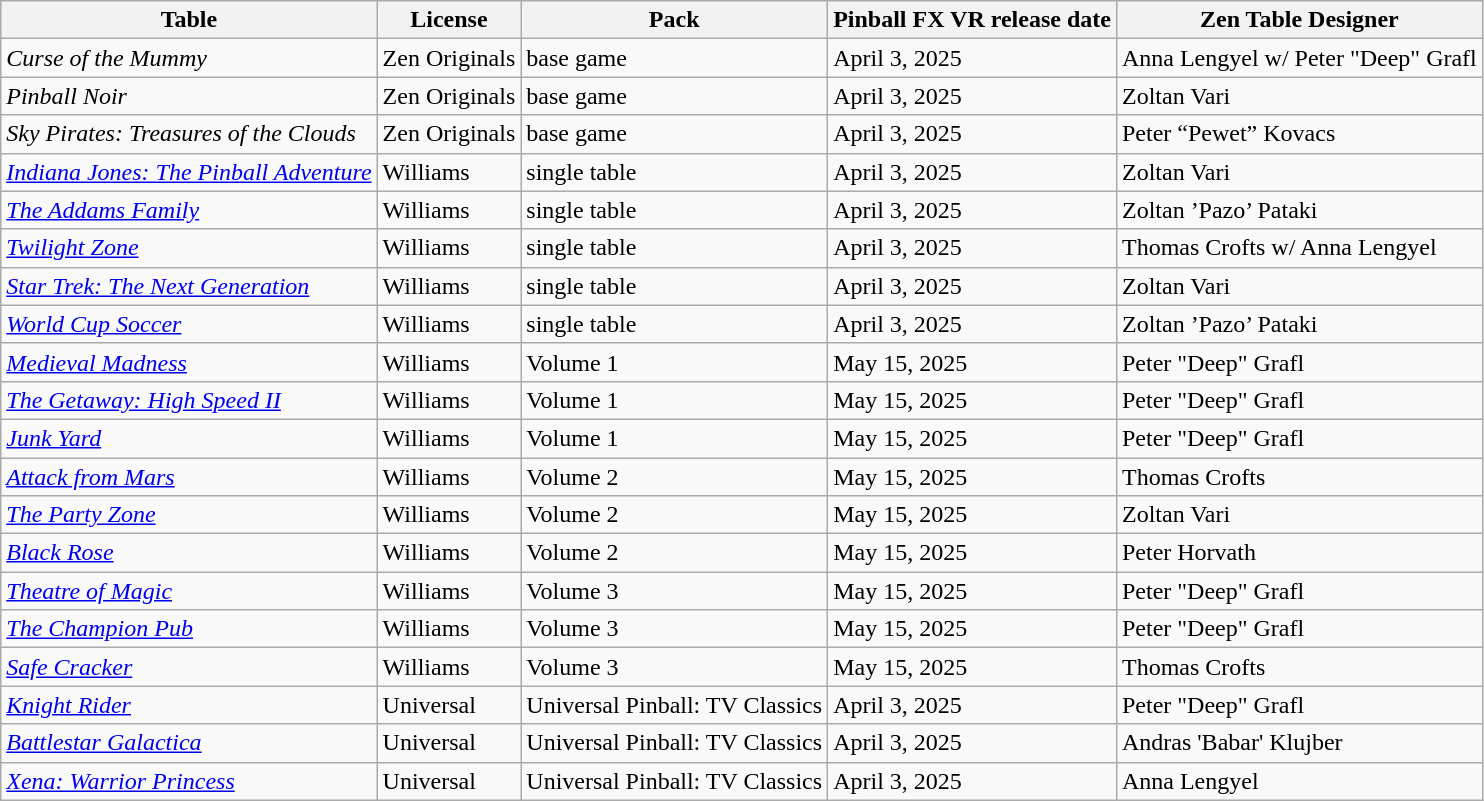<table class="wikitable sortable">
<tr>
<th>Table</th>
<th>License</th>
<th>Pack</th>
<th>Pinball FX VR release date</th>
<th>Zen Table Designer</th>
</tr>
<tr>
<td><em>Curse of the Mummy</em></td>
<td>Zen Originals</td>
<td>base game</td>
<td>April 3, 2025</td>
<td>Anna Lengyel w/ Peter "Deep" Grafl</td>
</tr>
<tr>
<td><em>Pinball Noir</em></td>
<td>Zen Originals</td>
<td>base game</td>
<td>April 3, 2025</td>
<td>Zoltan Vari</td>
</tr>
<tr>
<td><em>Sky Pirates: Treasures of the Clouds</em></td>
<td>Zen Originals</td>
<td>base game</td>
<td>April 3, 2025</td>
<td>Peter “Pewet” Kovacs</td>
</tr>
<tr>
<td><em><a href='#'>Indiana Jones: The Pinball Adventure</a></em></td>
<td>Williams</td>
<td>single table</td>
<td>April 3, 2025</td>
<td>Zoltan Vari</td>
</tr>
<tr>
<td><a href='#'><em>The Addams Family</em></a></td>
<td>Williams</td>
<td>single table</td>
<td>April 3, 2025</td>
<td>Zoltan ’Pazo’ Pataki</td>
</tr>
<tr>
<td><a href='#'><em>Twilight Zone</em></a></td>
<td>Williams</td>
<td>single table</td>
<td>April 3, 2025</td>
<td>Thomas Crofts w/ Anna Lengyel</td>
</tr>
<tr>
<td><a href='#'><em>Star Trek: The Next Generation</em></a></td>
<td>Williams</td>
<td>single table</td>
<td>April 3, 2025</td>
<td>Zoltan Vari</td>
</tr>
<tr>
<td><a href='#'><em>World Cup Soccer</em></a></td>
<td>Williams</td>
<td>single table</td>
<td>April 3, 2025</td>
<td>Zoltan ’Pazo’ Pataki</td>
</tr>
<tr>
<td><em><a href='#'>Medieval Madness</a></em></td>
<td>Williams</td>
<td>Volume 1</td>
<td>May 15, 2025</td>
<td>Peter "Deep" Grafl</td>
</tr>
<tr>
<td><em><a href='#'>The Getaway: High Speed II</a></em></td>
<td>Williams</td>
<td>Volume 1</td>
<td>May 15, 2025</td>
<td>Peter "Deep" Grafl</td>
</tr>
<tr>
<td><a href='#'><em>Junk Yard</em></a></td>
<td>Williams</td>
<td>Volume 1</td>
<td>May 15, 2025</td>
<td>Peter "Deep" Grafl</td>
</tr>
<tr>
<td><em><a href='#'>Attack from Mars</a></em></td>
<td>Williams</td>
<td>Volume 2</td>
<td>May 15, 2025</td>
<td>Thomas Crofts</td>
</tr>
<tr>
<td><em><a href='#'>The Party Zone</a></em></td>
<td>Williams</td>
<td>Volume 2</td>
<td>May 15, 2025</td>
<td>Zoltan Vari</td>
</tr>
<tr>
<td><a href='#'><em>Black Rose</em></a></td>
<td>Williams</td>
<td>Volume 2</td>
<td>May 15, 2025</td>
<td>Peter Horvath</td>
</tr>
<tr>
<td><em><a href='#'>Theatre of Magic</a></em></td>
<td>Williams</td>
<td>Volume 3</td>
<td>May 15, 2025</td>
<td>Peter "Deep" Grafl</td>
</tr>
<tr>
<td><em><a href='#'>The Champion Pub</a></em></td>
<td>Williams</td>
<td>Volume 3</td>
<td>May 15, 2025</td>
<td>Peter "Deep" Grafl</td>
</tr>
<tr>
<td><a href='#'><em>Safe Cracker</em></a></td>
<td>Williams</td>
<td>Volume 3</td>
<td>May 15, 2025</td>
<td>Thomas Crofts</td>
</tr>
<tr>
<td><a href='#'><em>Knight Rider</em></a></td>
<td>Universal</td>
<td>Universal Pinball: TV Classics</td>
<td>April 3, 2025</td>
<td>Peter "Deep" Grafl</td>
</tr>
<tr>
<td><a href='#'><em>Battlestar Galactica</em></a></td>
<td>Universal</td>
<td>Universal Pinball: TV Classics</td>
<td>April 3, 2025</td>
<td>Andras 'Babar' Klujber</td>
</tr>
<tr>
<td><em><a href='#'>Xena: Warrior Princess</a></em></td>
<td>Universal</td>
<td>Universal Pinball: TV Classics</td>
<td>April 3, 2025</td>
<td>Anna Lengyel</td>
</tr>
</table>
